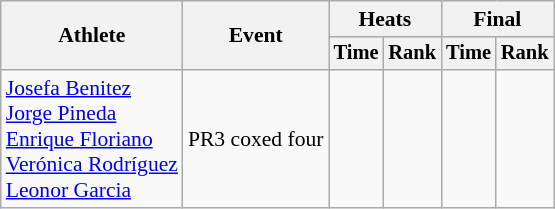<table class="wikitable" style="font-size:90%">
<tr>
<th rowspan="2">Athlete</th>
<th rowspan="2">Event</th>
<th colspan="2">Heats</th>
<th colspan="2">Final</th>
</tr>
<tr style="font-size:95%">
<th>Time</th>
<th>Rank</th>
<th>Time</th>
<th>Rank</th>
</tr>
<tr>
<td align=left><a href='#'>Josefa Benitez</a><br><a href='#'>Jorge Pineda</a><br><a href='#'>Enrique Floriano</a><br><a href='#'>Verónica Rodríguez</a><br><a href='#'>Leonor Garcia</a></td>
<td align=left>PR3 coxed four</td>
<td></td>
<td></td>
<td></td>
<td></td>
</tr>
</table>
